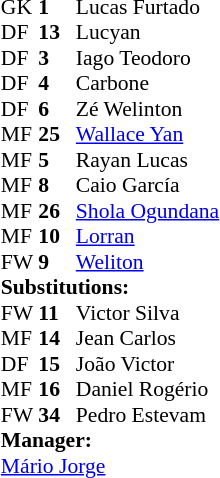<table cellspacing="0" cellpadding="0" style="font-size:90%; margin:0.2em auto;">
<tr>
<th width="25"></th>
<th width="25"></th>
</tr>
<tr>
<td>GK</td>
<td><strong>1</strong></td>
<td> Lucas Furtado</td>
</tr>
<tr>
<td>DF</td>
<td><strong>13</strong></td>
<td> Lucyan</td>
</tr>
<tr>
<td>DF</td>
<td><strong>3</strong></td>
<td> Iago Teodoro</td>
<td></td>
<td></td>
</tr>
<tr>
<td>DF</td>
<td><strong>4</strong></td>
<td> Carbone</td>
</tr>
<tr>
<td>DF</td>
<td><strong>6</strong></td>
<td> Zé Welinton</td>
</tr>
<tr>
<td>MF</td>
<td><strong>25</strong></td>
<td> <a href='#'>Wallace Yan</a></td>
</tr>
<tr>
<td>MF</td>
<td><strong>5</strong></td>
<td> Rayan Lucas</td>
</tr>
<tr>
<td>MF</td>
<td><strong>8</strong></td>
<td> Caio García</td>
<td></td>
<td></td>
</tr>
<tr>
<td>MF</td>
<td><strong>26</strong></td>
<td> <a href='#'>Shola Ogundana</a></td>
<td></td>
<td></td>
</tr>
<tr>
<td>MF</td>
<td><strong>10</strong></td>
<td> <a href='#'>Lorran</a></td>
<td></td>
<td></td>
</tr>
<tr>
<td>FW</td>
<td><strong>9</strong></td>
<td> <a href='#'>Weliton</a></td>
<td></td>
<td></td>
</tr>
<tr>
<td colspan=3><strong>Substitutions:</strong></td>
</tr>
<tr>
<td>FW</td>
<td><strong>11</strong></td>
<td> Victor Silva</td>
<td></td>
<td></td>
</tr>
<tr>
<td>MF</td>
<td><strong>14</strong></td>
<td> Jean Carlos</td>
<td></td>
<td></td>
</tr>
<tr>
<td>DF</td>
<td><strong>15</strong></td>
<td> João Victor</td>
<td></td>
<td></td>
</tr>
<tr>
<td>MF</td>
<td><strong>16</strong></td>
<td> Daniel Rogério</td>
<td></td>
<td></td>
</tr>
<tr>
<td>FW</td>
<td><strong>34</strong></td>
<td> Pedro Estevam</td>
<td></td>
<td></td>
</tr>
<tr>
<td colspan=3><strong>Manager:</strong></td>
</tr>
<tr>
<td colspan=4> <a href='#'>Mário Jorge</a></td>
</tr>
</table>
